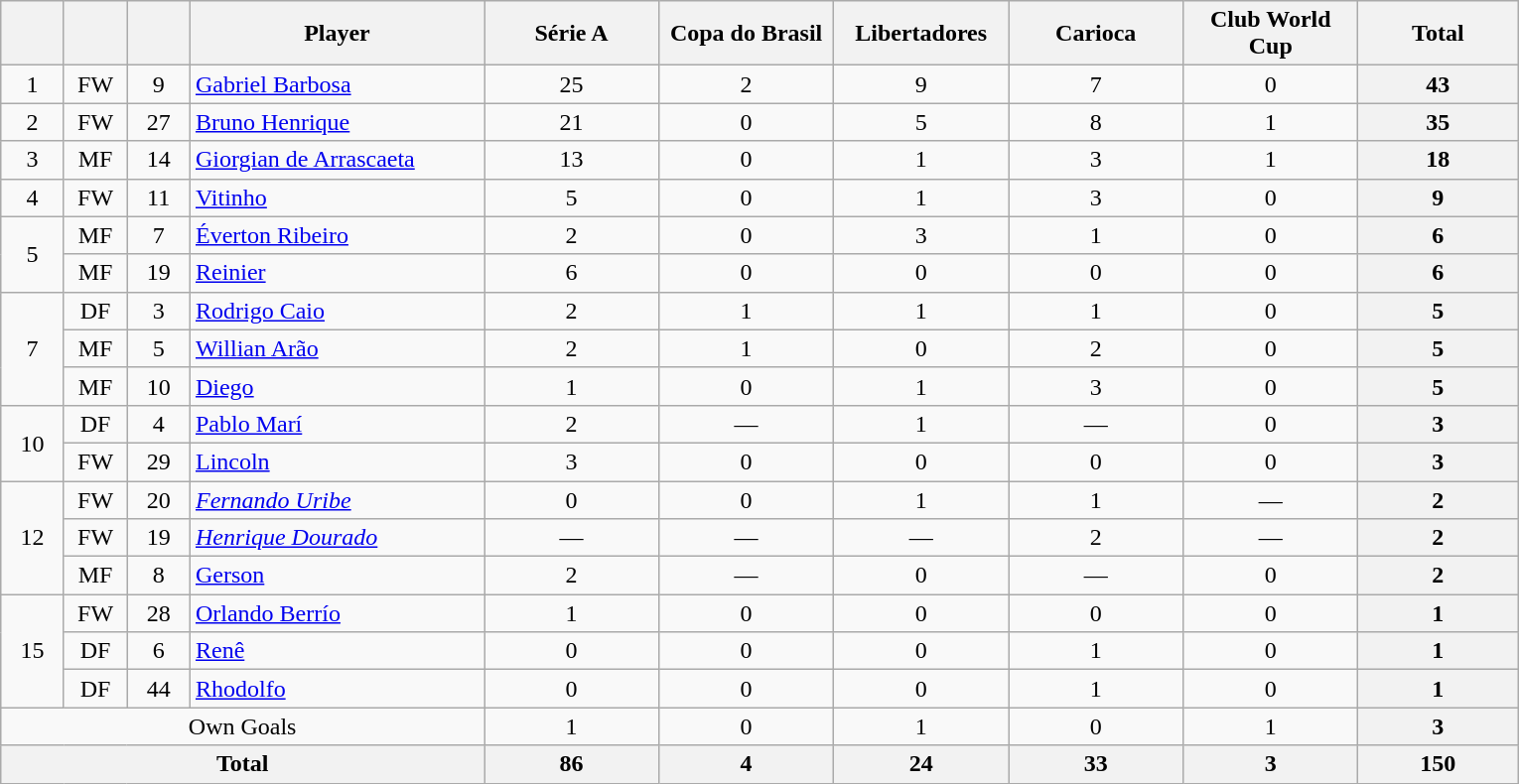<table class="wikitable sortable" style="text-align:center">
<tr>
<th style="width:35px;"></th>
<th style="width:35px;"></th>
<th style="width:35px;"></th>
<th style="width:190px;">Player</th>
<th style="width:110px;">Série A</th>
<th style="width:110px;">Copa do Brasil</th>
<th style="width:110px;">Libertadores</th>
<th style="width:110px;">Carioca</th>
<th style="width:110px;">Club World Cup</th>
<th style="width:100px;">Total</th>
</tr>
<tr>
<td>1</td>
<td>FW</td>
<td>9</td>
<td align="left"> <a href='#'>Gabriel Barbosa</a></td>
<td>25</td>
<td>2</td>
<td>9</td>
<td>7</td>
<td>0</td>
<th>43</th>
</tr>
<tr>
<td>2</td>
<td>FW</td>
<td>27</td>
<td align="left"> <a href='#'>Bruno Henrique</a></td>
<td>21</td>
<td>0</td>
<td>5</td>
<td>8</td>
<td>1</td>
<th>35</th>
</tr>
<tr>
<td>3</td>
<td>MF</td>
<td>14</td>
<td align="left"> <a href='#'>Giorgian de Arrascaeta</a></td>
<td>13</td>
<td>0</td>
<td>1</td>
<td>3</td>
<td>1</td>
<th>18</th>
</tr>
<tr>
<td>4</td>
<td>FW</td>
<td>11</td>
<td align="left"> <a href='#'>Vitinho</a></td>
<td>5</td>
<td>0</td>
<td>1</td>
<td>3</td>
<td>0</td>
<th>9</th>
</tr>
<tr>
<td rowspan="2">5</td>
<td>MF</td>
<td>7</td>
<td align="left"> <a href='#'>Éverton Ribeiro</a></td>
<td>2</td>
<td>0</td>
<td>3</td>
<td>1</td>
<td>0</td>
<th>6</th>
</tr>
<tr>
<td>MF</td>
<td>19</td>
<td align="left"> <a href='#'>Reinier</a></td>
<td>6</td>
<td>0</td>
<td>0</td>
<td>0</td>
<td>0</td>
<th>6</th>
</tr>
<tr>
<td rowspan="3">7</td>
<td>DF</td>
<td>3</td>
<td align="left"> <a href='#'>Rodrigo Caio</a></td>
<td>2</td>
<td>1</td>
<td>1</td>
<td>1</td>
<td>0</td>
<th>5</th>
</tr>
<tr>
<td>MF</td>
<td>5</td>
<td align="left"> <a href='#'>Willian Arão</a></td>
<td>2</td>
<td>1</td>
<td>0</td>
<td>2</td>
<td>0</td>
<th>5</th>
</tr>
<tr>
<td>MF</td>
<td>10</td>
<td align="left"> <a href='#'>Diego</a></td>
<td>1</td>
<td>0</td>
<td>1</td>
<td>3</td>
<td>0</td>
<th>5</th>
</tr>
<tr>
<td rowspan="2">10</td>
<td>DF</td>
<td>4</td>
<td align="left"> <a href='#'>Pablo Marí</a></td>
<td>2</td>
<td>—</td>
<td>1</td>
<td>—</td>
<td>0</td>
<th>3</th>
</tr>
<tr>
<td>FW</td>
<td>29</td>
<td align="left"> <a href='#'>Lincoln</a></td>
<td>3</td>
<td>0</td>
<td>0</td>
<td>0</td>
<td>0</td>
<th>3</th>
</tr>
<tr>
<td rowspan="3">12</td>
<td>FW</td>
<td>20</td>
<td align="left"> <em><a href='#'>Fernando Uribe</a></em></td>
<td>0</td>
<td>0</td>
<td>1</td>
<td>1</td>
<td>—</td>
<th>2</th>
</tr>
<tr>
<td>FW</td>
<td>19</td>
<td align="left"> <em><a href='#'>Henrique Dourado</a></em></td>
<td>—</td>
<td>—</td>
<td>—</td>
<td>2</td>
<td>—</td>
<th>2</th>
</tr>
<tr>
<td>MF</td>
<td>8</td>
<td align="left"> <a href='#'>Gerson</a></td>
<td>2</td>
<td>—</td>
<td>0</td>
<td>—</td>
<td>0</td>
<th>2</th>
</tr>
<tr>
<td rowspan="3">15</td>
<td>FW</td>
<td>28</td>
<td align="left"> <a href='#'>Orlando Berrío</a></td>
<td>1</td>
<td>0</td>
<td>0</td>
<td>0</td>
<td>0</td>
<th>1</th>
</tr>
<tr>
<td>DF</td>
<td>6</td>
<td align="left"> <a href='#'>Renê</a></td>
<td>0</td>
<td>0</td>
<td>0</td>
<td>1</td>
<td>0</td>
<th>1</th>
</tr>
<tr>
<td>DF</td>
<td>44</td>
<td align="left"> <a href='#'>Rhodolfo</a></td>
<td>0</td>
<td>0</td>
<td>0</td>
<td>1</td>
<td>0</td>
<th>1</th>
</tr>
<tr>
<td colspan="4">Own Goals</td>
<td>1</td>
<td>0</td>
<td>1</td>
<td>0</td>
<td>1</td>
<th>3</th>
</tr>
<tr>
<th colspan="4">Total</th>
<th>86</th>
<th>4</th>
<th>24</th>
<th>33</th>
<th>3</th>
<th>150</th>
</tr>
</table>
